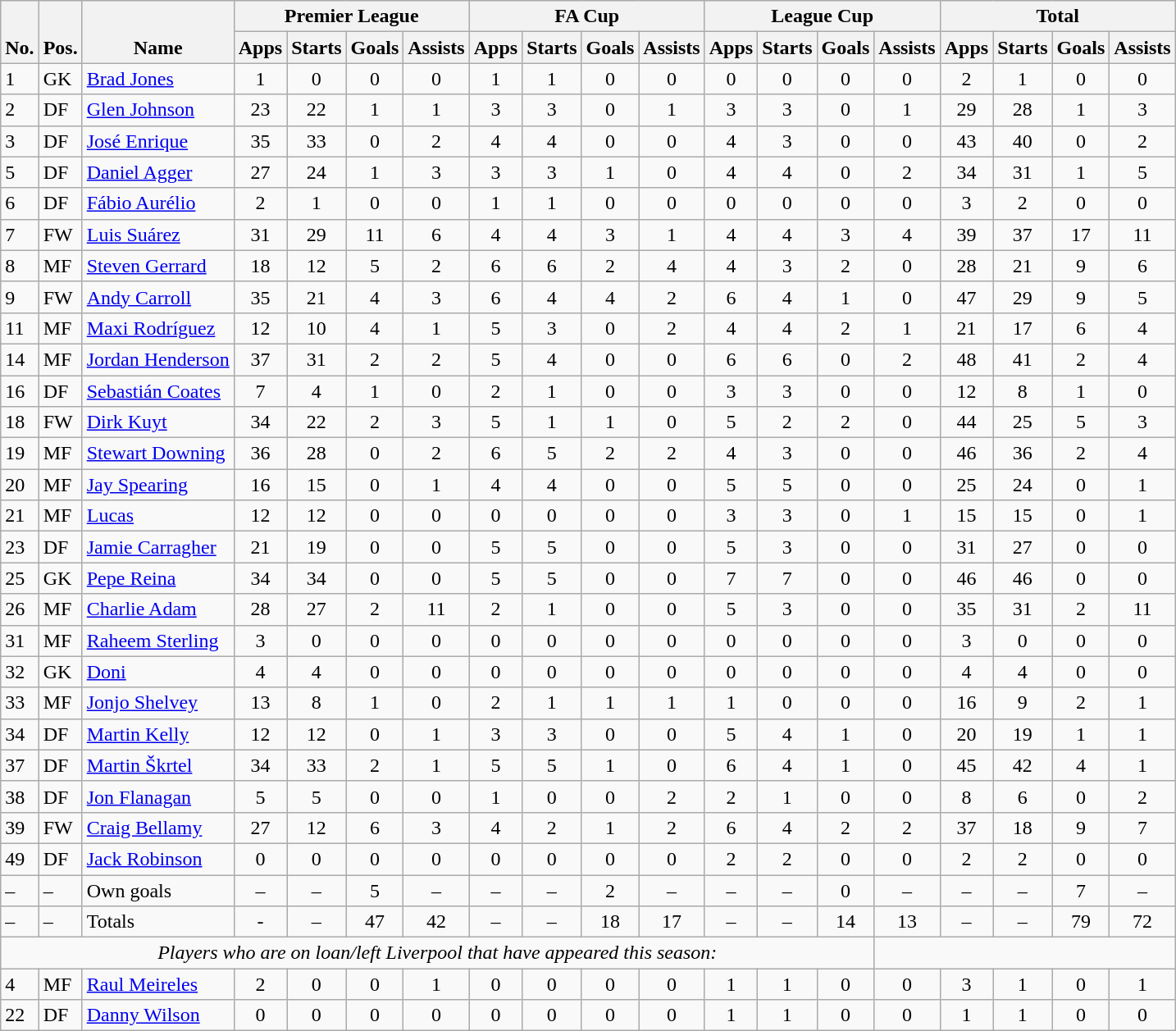<table class="wikitable" style="text-align:center">
<tr>
<th rowspan="2" style="vertical-align:bottom;">No.</th>
<th rowspan="2" style="vertical-align:bottom;">Pos.</th>
<th rowspan="2" style="vertical-align:bottom;">Name</th>
<th colspan="4" style="width:85px;">Premier League</th>
<th colspan="4" style="width:85px;">FA Cup</th>
<th colspan="4" style="width:85px;">League Cup</th>
<th colspan="4" style="width:85px;">Total</th>
</tr>
<tr>
<th>Apps</th>
<th>Starts</th>
<th>Goals</th>
<th>Assists</th>
<th>Apps</th>
<th>Starts</th>
<th>Goals</th>
<th>Assists</th>
<th>Apps</th>
<th>Starts</th>
<th>Goals</th>
<th>Assists</th>
<th>Apps</th>
<th>Starts</th>
<th>Goals</th>
<th>Assists</th>
</tr>
<tr>
<td align="left">1</td>
<td align="left">GK</td>
<td align="left"> <a href='#'>Brad Jones</a></td>
<td>1</td>
<td>0</td>
<td>0</td>
<td>0</td>
<td>1</td>
<td>1</td>
<td>0</td>
<td>0</td>
<td>0</td>
<td>0</td>
<td>0</td>
<td>0</td>
<td>2</td>
<td>1</td>
<td>0</td>
<td>0</td>
</tr>
<tr>
<td align="left">2</td>
<td align="left">DF</td>
<td align="left"> <a href='#'>Glen Johnson</a></td>
<td>23</td>
<td>22</td>
<td>1</td>
<td>1</td>
<td>3</td>
<td>3</td>
<td>0</td>
<td>1</td>
<td>3</td>
<td>3</td>
<td>0</td>
<td>1</td>
<td>29</td>
<td>28</td>
<td>1</td>
<td>3</td>
</tr>
<tr>
<td align="left">3</td>
<td align="left">DF</td>
<td align="left"> <a href='#'>José Enrique</a></td>
<td>35</td>
<td>33</td>
<td>0</td>
<td>2</td>
<td>4</td>
<td>4</td>
<td>0</td>
<td>0</td>
<td>4</td>
<td>3</td>
<td>0</td>
<td>0</td>
<td>43</td>
<td>40</td>
<td>0</td>
<td>2</td>
</tr>
<tr>
<td align="left">5</td>
<td align="left">DF</td>
<td align="left"> <a href='#'>Daniel Agger</a></td>
<td>27</td>
<td>24</td>
<td>1</td>
<td>3</td>
<td>3</td>
<td>3</td>
<td>1</td>
<td>0</td>
<td>4</td>
<td>4</td>
<td>0</td>
<td>2</td>
<td>34</td>
<td>31</td>
<td>1</td>
<td>5</td>
</tr>
<tr>
<td align="left">6</td>
<td align="left">DF</td>
<td align="left"> <a href='#'>Fábio Aurélio</a></td>
<td>2</td>
<td>1</td>
<td>0</td>
<td>0</td>
<td>1</td>
<td>1</td>
<td>0</td>
<td>0</td>
<td>0</td>
<td>0</td>
<td>0</td>
<td>0</td>
<td>3</td>
<td>2</td>
<td>0</td>
<td>0</td>
</tr>
<tr>
<td align="left">7</td>
<td align="left">FW</td>
<td align="left"> <a href='#'>Luis Suárez</a></td>
<td>31</td>
<td>29</td>
<td>11</td>
<td>6</td>
<td>4</td>
<td>4</td>
<td>3</td>
<td>1</td>
<td>4</td>
<td>4</td>
<td>3</td>
<td>4</td>
<td>39</td>
<td>37</td>
<td>17</td>
<td>11</td>
</tr>
<tr>
<td align="left">8</td>
<td align="left">MF</td>
<td align="left"> <a href='#'>Steven Gerrard</a></td>
<td>18</td>
<td>12</td>
<td>5</td>
<td>2</td>
<td>6</td>
<td>6</td>
<td>2</td>
<td>4</td>
<td>4</td>
<td>3</td>
<td>2</td>
<td>0</td>
<td>28</td>
<td>21</td>
<td>9</td>
<td>6</td>
</tr>
<tr>
<td align="left">9</td>
<td align="left">FW</td>
<td align="left"> <a href='#'>Andy Carroll</a></td>
<td>35</td>
<td>21</td>
<td>4</td>
<td>3</td>
<td>6</td>
<td>4</td>
<td>4</td>
<td>2</td>
<td>6</td>
<td>4</td>
<td>1</td>
<td>0</td>
<td>47</td>
<td>29</td>
<td>9</td>
<td>5</td>
</tr>
<tr>
<td align="left">11</td>
<td align="left">MF</td>
<td align="left"> <a href='#'>Maxi Rodríguez</a></td>
<td>12</td>
<td>10</td>
<td>4</td>
<td>1</td>
<td>5</td>
<td>3</td>
<td>0</td>
<td>2</td>
<td>4</td>
<td>4</td>
<td>2</td>
<td>1</td>
<td>21</td>
<td>17</td>
<td>6</td>
<td>4</td>
</tr>
<tr>
<td align="left">14</td>
<td align="left">MF</td>
<td align="left"> <a href='#'>Jordan Henderson</a></td>
<td>37</td>
<td>31</td>
<td>2</td>
<td>2</td>
<td>5</td>
<td>4</td>
<td>0</td>
<td>0</td>
<td>6</td>
<td>6</td>
<td>0</td>
<td>2</td>
<td>48</td>
<td>41</td>
<td>2</td>
<td>4</td>
</tr>
<tr>
<td align="left">16</td>
<td align="left">DF</td>
<td align="left"> <a href='#'>Sebastián Coates</a></td>
<td>7</td>
<td>4</td>
<td>1</td>
<td>0</td>
<td>2</td>
<td>1</td>
<td>0</td>
<td>0</td>
<td>3</td>
<td>3</td>
<td>0</td>
<td>0</td>
<td>12</td>
<td>8</td>
<td>1</td>
<td>0</td>
</tr>
<tr>
<td align="left">18</td>
<td align="left">FW</td>
<td align="left"> <a href='#'>Dirk Kuyt</a></td>
<td>34</td>
<td>22</td>
<td>2</td>
<td>3</td>
<td>5</td>
<td>1</td>
<td>1</td>
<td>0</td>
<td>5</td>
<td>2</td>
<td>2</td>
<td>0</td>
<td>44</td>
<td>25</td>
<td>5</td>
<td>3</td>
</tr>
<tr>
<td align="left">19</td>
<td align="left">MF</td>
<td align="left"> <a href='#'>Stewart Downing</a></td>
<td>36</td>
<td>28</td>
<td>0</td>
<td>2</td>
<td>6</td>
<td>5</td>
<td>2</td>
<td>2</td>
<td>4</td>
<td>3</td>
<td>0</td>
<td>0</td>
<td>46</td>
<td>36</td>
<td>2</td>
<td>4</td>
</tr>
<tr>
<td align="left">20</td>
<td align="left">MF</td>
<td align="left"> <a href='#'>Jay Spearing</a></td>
<td>16</td>
<td>15</td>
<td>0</td>
<td>1</td>
<td>4</td>
<td>4</td>
<td>0</td>
<td>0</td>
<td>5</td>
<td>5</td>
<td>0</td>
<td>0</td>
<td>25</td>
<td>24</td>
<td>0</td>
<td>1</td>
</tr>
<tr>
<td align="left">21</td>
<td align="left">MF</td>
<td align="left"> <a href='#'>Lucas</a></td>
<td>12</td>
<td>12</td>
<td>0</td>
<td>0</td>
<td>0</td>
<td>0</td>
<td>0</td>
<td>0</td>
<td>3</td>
<td>3</td>
<td>0</td>
<td>1</td>
<td>15</td>
<td>15</td>
<td>0</td>
<td>1</td>
</tr>
<tr>
<td align="left">23</td>
<td align="left">DF</td>
<td align="left"> <a href='#'>Jamie Carragher</a></td>
<td>21</td>
<td>19</td>
<td>0</td>
<td>0</td>
<td>5</td>
<td>5</td>
<td>0</td>
<td>0</td>
<td>5</td>
<td>3</td>
<td>0</td>
<td>0</td>
<td>31</td>
<td>27</td>
<td>0</td>
<td>0</td>
</tr>
<tr>
<td align="left">25</td>
<td align="left">GK</td>
<td align="left"> <a href='#'>Pepe Reina</a></td>
<td>34</td>
<td>34</td>
<td>0</td>
<td>0</td>
<td>5</td>
<td>5</td>
<td>0</td>
<td>0</td>
<td>7</td>
<td>7</td>
<td>0</td>
<td>0</td>
<td>46</td>
<td>46</td>
<td>0</td>
<td>0</td>
</tr>
<tr>
<td align="left">26</td>
<td align="left">MF</td>
<td align="left"> <a href='#'>Charlie Adam</a></td>
<td>28</td>
<td>27</td>
<td>2</td>
<td>11</td>
<td>2</td>
<td>1</td>
<td>0</td>
<td>0</td>
<td>5</td>
<td>3</td>
<td>0</td>
<td>0</td>
<td>35</td>
<td>31</td>
<td>2</td>
<td>11</td>
</tr>
<tr>
<td align="left">31</td>
<td align="left">MF</td>
<td align="left"> <a href='#'>Raheem Sterling</a></td>
<td>3</td>
<td>0</td>
<td>0</td>
<td>0</td>
<td>0</td>
<td>0</td>
<td>0</td>
<td>0</td>
<td>0</td>
<td>0</td>
<td>0</td>
<td>0</td>
<td>3</td>
<td>0</td>
<td>0</td>
<td>0</td>
</tr>
<tr>
<td align="left">32</td>
<td align="left">GK</td>
<td align="left"> <a href='#'>Doni</a></td>
<td>4</td>
<td>4</td>
<td>0</td>
<td>0</td>
<td>0</td>
<td>0</td>
<td>0</td>
<td>0</td>
<td>0</td>
<td>0</td>
<td>0</td>
<td>0</td>
<td>4</td>
<td>4</td>
<td>0</td>
<td>0</td>
</tr>
<tr>
<td align="left">33</td>
<td align="left">MF</td>
<td align="left"> <a href='#'>Jonjo Shelvey</a></td>
<td>13</td>
<td>8</td>
<td>1</td>
<td>0</td>
<td>2</td>
<td>1</td>
<td>1</td>
<td>1</td>
<td>1</td>
<td>0</td>
<td>0</td>
<td>0</td>
<td>16</td>
<td>9</td>
<td>2</td>
<td>1</td>
</tr>
<tr>
<td align="left">34</td>
<td align="left">DF</td>
<td align="left"> <a href='#'>Martin Kelly</a></td>
<td>12</td>
<td>12</td>
<td>0</td>
<td>1</td>
<td>3</td>
<td>3</td>
<td>0</td>
<td>0</td>
<td>5</td>
<td>4</td>
<td>1</td>
<td>0</td>
<td>20</td>
<td>19</td>
<td>1</td>
<td>1</td>
</tr>
<tr>
<td align="left">37</td>
<td align="left">DF</td>
<td align="left"> <a href='#'>Martin Škrtel</a></td>
<td>34</td>
<td>33</td>
<td>2</td>
<td>1</td>
<td>5</td>
<td>5</td>
<td>1</td>
<td>0</td>
<td>6</td>
<td>4</td>
<td>1</td>
<td>0</td>
<td>45</td>
<td>42</td>
<td>4</td>
<td>1</td>
</tr>
<tr>
<td align="left">38</td>
<td align="left">DF</td>
<td align="left"> <a href='#'>Jon Flanagan</a></td>
<td>5</td>
<td>5</td>
<td>0</td>
<td>0</td>
<td>1</td>
<td>0</td>
<td>0</td>
<td>2</td>
<td>2</td>
<td>1</td>
<td>0</td>
<td>0</td>
<td>8</td>
<td>6</td>
<td>0</td>
<td>2</td>
</tr>
<tr>
<td align="left">39</td>
<td align="left">FW</td>
<td align="left"> <a href='#'>Craig Bellamy</a></td>
<td>27</td>
<td>12</td>
<td>6</td>
<td>3</td>
<td>4</td>
<td>2</td>
<td>1</td>
<td>2</td>
<td>6</td>
<td>4</td>
<td>2</td>
<td>2</td>
<td>37</td>
<td>18</td>
<td>9</td>
<td>7</td>
</tr>
<tr>
<td align="left">49</td>
<td align="left">DF</td>
<td align="left"> <a href='#'>Jack Robinson</a></td>
<td>0</td>
<td>0</td>
<td>0</td>
<td>0</td>
<td>0</td>
<td>0</td>
<td>0</td>
<td>0</td>
<td>2</td>
<td>2</td>
<td>0</td>
<td>0</td>
<td>2</td>
<td>2</td>
<td>0</td>
<td>0</td>
</tr>
<tr>
<td align="left">–</td>
<td align="left">–</td>
<td align="left">Own goals</td>
<td>–</td>
<td>–</td>
<td>5</td>
<td>–</td>
<td>–</td>
<td>–</td>
<td>2</td>
<td>–</td>
<td>–</td>
<td>–</td>
<td>0</td>
<td>–</td>
<td>–</td>
<td>–</td>
<td>7</td>
<td>–</td>
</tr>
<tr>
<td align="left">–</td>
<td align="left">–</td>
<td align="left">Totals</td>
<td –>-</td>
<td>–</td>
<td>47</td>
<td>42</td>
<td>–</td>
<td>–</td>
<td>18</td>
<td>17</td>
<td>–</td>
<td>–</td>
<td>14</td>
<td>13</td>
<td>–</td>
<td>–</td>
<td>79</td>
<td>72</td>
</tr>
<tr>
<td colspan="14"><em>Players who are on loan/left Liverpool that have appeared this season:</em></td>
</tr>
<tr>
<td align="left">4</td>
<td align="left">MF</td>
<td align="left"> <a href='#'>Raul Meireles</a></td>
<td>2</td>
<td>0</td>
<td>0</td>
<td>1</td>
<td>0</td>
<td>0</td>
<td>0</td>
<td>0</td>
<td>1</td>
<td>1</td>
<td>0</td>
<td>0</td>
<td>3</td>
<td>1</td>
<td>0</td>
<td>1</td>
</tr>
<tr>
<td align="left">22</td>
<td align="left">DF</td>
<td align="left"> <a href='#'>Danny Wilson</a></td>
<td>0</td>
<td>0</td>
<td>0</td>
<td>0</td>
<td>0</td>
<td>0</td>
<td>0</td>
<td>0</td>
<td>1</td>
<td>1</td>
<td>0</td>
<td>0</td>
<td>1</td>
<td>1</td>
<td>0</td>
<td>0</td>
</tr>
</table>
